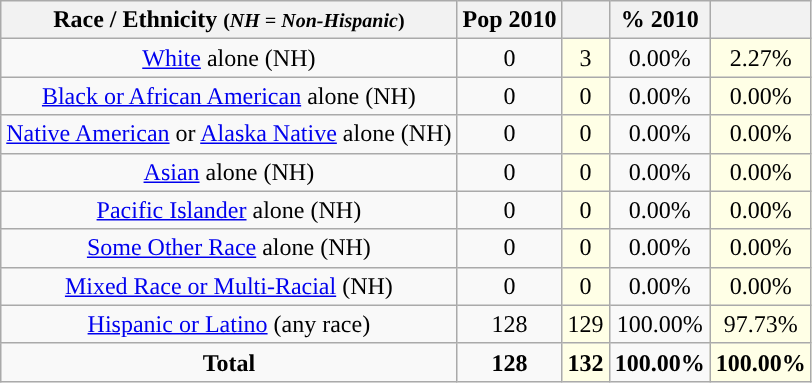<table class="wikitable" style="text-align:center;">
<tr>
<th>Race / Ethnicity <small>(<em>NH = Non-Hispanic</em>)</small></th>
<th>Pop 2010</th>
<th></th>
<th>% 2010</th>
<th></th>
</tr>
<tr>
<td><a href='#'>White</a> alone (NH)</td>
<td>0</td>
<td style='background: #ffffe6;'>3</td>
<td>0.00%</td>
<td style='background: #ffffe6;'>2.27%</td>
</tr>
<tr>
<td><a href='#'>Black or African American</a> alone (NH)</td>
<td>0</td>
<td style='background: #ffffe6;'>0</td>
<td>0.00%</td>
<td style='background: #ffffe6;'>0.00%</td>
</tr>
<tr>
<td><a href='#'>Native American</a> or <a href='#'>Alaska Native</a> alone (NH)</td>
<td>0</td>
<td style='background: #ffffe6;'>0</td>
<td>0.00%</td>
<td style='background: #ffffe6;'>0.00%</td>
</tr>
<tr>
<td><a href='#'>Asian</a> alone (NH)</td>
<td>0</td>
<td style='background: #ffffe6;'>0</td>
<td>0.00%</td>
<td style='background: #ffffe6;'>0.00%</td>
</tr>
<tr>
<td><a href='#'>Pacific Islander</a> alone (NH)</td>
<td>0</td>
<td style='background: #ffffe6;'>0</td>
<td>0.00%</td>
<td style='background: #ffffe6;'>0.00%</td>
</tr>
<tr>
<td><a href='#'>Some Other Race</a> alone (NH)</td>
<td>0</td>
<td style='background: #ffffe6;'>0</td>
<td>0.00%</td>
<td style='background: #ffffe6;'>0.00%</td>
</tr>
<tr>
<td><a href='#'>Mixed Race or Multi-Racial</a> (NH)</td>
<td>0</td>
<td style='background: #ffffe6;'>0</td>
<td>0.00%</td>
<td style='background: #ffffe6;'>0.00%</td>
</tr>
<tr>
<td><a href='#'>Hispanic or Latino</a> (any race)</td>
<td>128</td>
<td style='background: #ffffe6;'>129</td>
<td>100.00%</td>
<td style='background: #ffffe6;'>97.73%</td>
</tr>
<tr>
<td><strong>Total</strong></td>
<td><strong>128</strong></td>
<td style='background: #ffffe6;'><strong>132</strong></td>
<td><strong>100.00%</strong></td>
<td style='background: #ffffe6;'><strong>100.00%</strong></td>
</tr>
</table>
